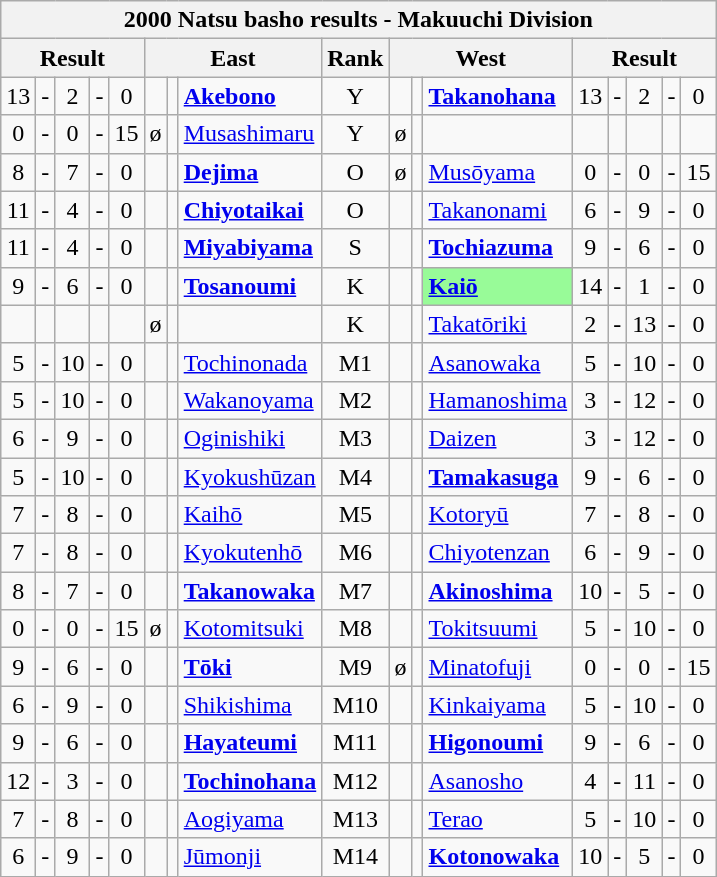<table class="wikitable">
<tr>
<th colspan="17">2000 Natsu basho results - Makuuchi Division</th>
</tr>
<tr>
<th colspan="5">Result</th>
<th colspan="3">East</th>
<th>Rank</th>
<th colspan="3">West</th>
<th colspan="5">Result</th>
</tr>
<tr>
<td align=center>13</td>
<td align=center>-</td>
<td align=center>2</td>
<td align=center>-</td>
<td align=center>0</td>
<td align=center></td>
<td align=center></td>
<td><strong><a href='#'>Akebono</a></strong></td>
<td align=center>Y</td>
<td align=center></td>
<td align=center></td>
<td><strong><a href='#'>Takanohana</a></strong></td>
<td align=center>13</td>
<td align=center>-</td>
<td align=center>2</td>
<td align=center>-</td>
<td align=center>0</td>
</tr>
<tr>
<td align=center>0</td>
<td align=center>-</td>
<td align=center>0</td>
<td align=center>-</td>
<td align=center>15</td>
<td align=center>ø</td>
<td align=center></td>
<td><a href='#'>Musashimaru</a></td>
<td align=center>Y</td>
<td align=center>ø</td>
<td align=center></td>
<td></td>
<td align=center></td>
<td align=center></td>
<td align=center></td>
<td align=center></td>
<td align=center></td>
</tr>
<tr>
<td align=center>8</td>
<td align=center>-</td>
<td align=center>7</td>
<td align=center>-</td>
<td align=center>0</td>
<td align=center></td>
<td align=center></td>
<td><strong><a href='#'>Dejima</a></strong></td>
<td align=center>O</td>
<td align=center>ø</td>
<td align=center></td>
<td><a href='#'>Musōyama</a></td>
<td align=center>0</td>
<td align=center>-</td>
<td align=center>0</td>
<td align=center>-</td>
<td align=center>15</td>
</tr>
<tr>
<td align=center>11</td>
<td align=center>-</td>
<td align=center>4</td>
<td align=center>-</td>
<td align=center>0</td>
<td align=center></td>
<td align=center></td>
<td><strong><a href='#'>Chiyotaikai</a></strong></td>
<td align=center>O</td>
<td align=center></td>
<td align=center></td>
<td><a href='#'>Takanonami</a></td>
<td align=center>6</td>
<td align=center>-</td>
<td align=center>9</td>
<td align=center>-</td>
<td align=center>0</td>
</tr>
<tr>
<td align=center>11</td>
<td align=center>-</td>
<td align=center>4</td>
<td align=center>-</td>
<td align=center>0</td>
<td align=center></td>
<td align=center></td>
<td><strong><a href='#'>Miyabiyama</a></strong></td>
<td align=center>S</td>
<td align=center></td>
<td align=center></td>
<td><strong><a href='#'>Tochiazuma</a></strong></td>
<td align=center>9</td>
<td align=center>-</td>
<td align=center>6</td>
<td align=center>-</td>
<td align=center>0</td>
</tr>
<tr>
<td align=center>9</td>
<td align=center>-</td>
<td align=center>6</td>
<td align=center>-</td>
<td align=center>0</td>
<td align=center></td>
<td align=center></td>
<td><strong><a href='#'>Tosanoumi</a></strong></td>
<td align=center>K</td>
<td align=center></td>
<td align=center></td>
<td style="background: PaleGreen;"><strong><a href='#'>Kaiō</a></strong></td>
<td align=center>14</td>
<td align=center>-</td>
<td align=center>1</td>
<td align=center>-</td>
<td align=center>0</td>
</tr>
<tr>
<td align=center></td>
<td align=center></td>
<td align=center></td>
<td align=center></td>
<td align=center></td>
<td align=center>ø</td>
<td align=center></td>
<td></td>
<td align=center>K</td>
<td align=center></td>
<td align=center></td>
<td><a href='#'>Takatōriki</a></td>
<td align=center>2</td>
<td align=center>-</td>
<td align=center>13</td>
<td align=center>-</td>
<td align=center>0</td>
</tr>
<tr>
<td align=center>5</td>
<td align=center>-</td>
<td align=center>10</td>
<td align=center>-</td>
<td align=center>0</td>
<td align=center></td>
<td align=center></td>
<td><a href='#'>Tochinonada</a></td>
<td align=center>M1</td>
<td align=center></td>
<td align=center></td>
<td><a href='#'>Asanowaka</a></td>
<td align=center>5</td>
<td align=center>-</td>
<td align=center>10</td>
<td align=center>-</td>
<td align=center>0</td>
</tr>
<tr>
<td align=center>5</td>
<td align=center>-</td>
<td align=center>10</td>
<td align=center>-</td>
<td align=center>0</td>
<td align=center></td>
<td align=center></td>
<td><a href='#'>Wakanoyama</a></td>
<td align=center>M2</td>
<td align=center></td>
<td align=center></td>
<td><a href='#'>Hamanoshima</a></td>
<td align=center>3</td>
<td align=center>-</td>
<td align=center>12</td>
<td align=center>-</td>
<td align=center>0</td>
</tr>
<tr>
<td align=center>6</td>
<td align=center>-</td>
<td align=center>9</td>
<td align=center>-</td>
<td align=center>0</td>
<td align=center></td>
<td align=center></td>
<td><a href='#'>Oginishiki</a></td>
<td align=center>M3</td>
<td align=center></td>
<td align=center></td>
<td><a href='#'>Daizen</a></td>
<td align=center>3</td>
<td align=center>-</td>
<td align=center>12</td>
<td align=center>-</td>
<td align=center>0</td>
</tr>
<tr>
<td align=center>5</td>
<td align=center>-</td>
<td align=center>10</td>
<td align=center>-</td>
<td align=center>0</td>
<td align=center></td>
<td align=center></td>
<td><a href='#'>Kyokushūzan</a></td>
<td align=center>M4</td>
<td align=center></td>
<td align=center></td>
<td><strong><a href='#'>Tamakasuga</a></strong></td>
<td align=center>9</td>
<td align=center>-</td>
<td align=center>6</td>
<td align=center>-</td>
<td align=center>0</td>
</tr>
<tr>
<td align=center>7</td>
<td align=center>-</td>
<td align=center>8</td>
<td align=center>-</td>
<td align=center>0</td>
<td align=center></td>
<td align=center></td>
<td><a href='#'>Kaihō</a></td>
<td align=center>M5</td>
<td align=center></td>
<td align=center></td>
<td><a href='#'>Kotoryū</a></td>
<td align=center>7</td>
<td align=center>-</td>
<td align=center>8</td>
<td align=center>-</td>
<td align=center>0</td>
</tr>
<tr>
<td align=center>7</td>
<td align=center>-</td>
<td align=center>8</td>
<td align=center>-</td>
<td align=center>0</td>
<td align=center></td>
<td align=center></td>
<td><a href='#'>Kyokutenhō</a></td>
<td align=center>M6</td>
<td align=center></td>
<td align=center></td>
<td><a href='#'>Chiyotenzan</a></td>
<td align=center>6</td>
<td align=center>-</td>
<td align=center>9</td>
<td align=center>-</td>
<td align=center>0</td>
</tr>
<tr>
<td align=center>8</td>
<td align=center>-</td>
<td align=center>7</td>
<td align=center>-</td>
<td align=center>0</td>
<td align=center></td>
<td align=center></td>
<td><strong><a href='#'>Takanowaka</a></strong></td>
<td align=center>M7</td>
<td align=center></td>
<td align=center></td>
<td><strong><a href='#'>Akinoshima</a></strong></td>
<td align=center>10</td>
<td align=center>-</td>
<td align=center>5</td>
<td align=center>-</td>
<td align=center>0</td>
</tr>
<tr>
<td align=center>0</td>
<td align=center>-</td>
<td align=center>0</td>
<td align=center>-</td>
<td align=center>15</td>
<td align=center>ø</td>
<td align=center></td>
<td><a href='#'>Kotomitsuki</a></td>
<td align=center>M8</td>
<td align=center></td>
<td align=center></td>
<td><a href='#'>Tokitsuumi</a></td>
<td align=center>5</td>
<td align=center>-</td>
<td align=center>10</td>
<td align=center>-</td>
<td align=center>0</td>
</tr>
<tr>
<td align=center>9</td>
<td align=center>-</td>
<td align=center>6</td>
<td align=center>-</td>
<td align=center>0</td>
<td align=center></td>
<td align=center></td>
<td><strong><a href='#'>Tōki</a></strong></td>
<td align=center>M9</td>
<td align=center>ø</td>
<td align=center></td>
<td><a href='#'>Minatofuji</a></td>
<td align=center>0</td>
<td align=center>-</td>
<td align=center>0</td>
<td align=center>-</td>
<td align=center>15</td>
</tr>
<tr>
<td align=center>6</td>
<td align=center>-</td>
<td align=center>9</td>
<td align=center>-</td>
<td align=center>0</td>
<td align=center></td>
<td align=center></td>
<td><a href='#'>Shikishima</a></td>
<td align=center>M10</td>
<td align=center></td>
<td align=center></td>
<td><a href='#'>Kinkaiyama</a></td>
<td align=center>5</td>
<td align=center>-</td>
<td align=center>10</td>
<td align=center>-</td>
<td align=center>0</td>
</tr>
<tr>
<td align=center>9</td>
<td align=center>-</td>
<td align=center>6</td>
<td align=center>-</td>
<td align=center>0</td>
<td align=center></td>
<td align=center></td>
<td><strong><a href='#'>Hayateumi</a></strong></td>
<td align=center>M11</td>
<td align=center></td>
<td align=center></td>
<td><strong><a href='#'>Higonoumi</a></strong></td>
<td align=center>9</td>
<td align=center>-</td>
<td align=center>6</td>
<td align=center>-</td>
<td align=center>0</td>
</tr>
<tr>
<td align=center>12</td>
<td align=center>-</td>
<td align=center>3</td>
<td align=center>-</td>
<td align=center>0</td>
<td align=center></td>
<td align=center></td>
<td><strong><a href='#'>Tochinohana</a></strong></td>
<td align=center>M12</td>
<td align=center></td>
<td align=center></td>
<td><a href='#'>Asanosho</a></td>
<td align=center>4</td>
<td align=center>-</td>
<td align=center>11</td>
<td align=center>-</td>
<td align=center>0</td>
</tr>
<tr>
<td align=center>7</td>
<td align=center>-</td>
<td align=center>8</td>
<td align=center>-</td>
<td align=center>0</td>
<td align=center></td>
<td align=center></td>
<td><a href='#'>Aogiyama</a></td>
<td align=center>M13</td>
<td align=center></td>
<td align=center></td>
<td><a href='#'>Terao</a></td>
<td align=center>5</td>
<td align=center>-</td>
<td align=center>10</td>
<td align=center>-</td>
<td align=center>0</td>
</tr>
<tr>
<td align=center>6</td>
<td align=center>-</td>
<td align=center>9</td>
<td align=center>-</td>
<td align=center>0</td>
<td align=center></td>
<td align=center></td>
<td><a href='#'>Jūmonji</a></td>
<td align=center>M14</td>
<td align=center></td>
<td align=center></td>
<td><strong><a href='#'>Kotonowaka</a></strong></td>
<td align=center>10</td>
<td align=center>-</td>
<td align=center>5</td>
<td align=center>-</td>
<td align=center>0</td>
</tr>
</table>
